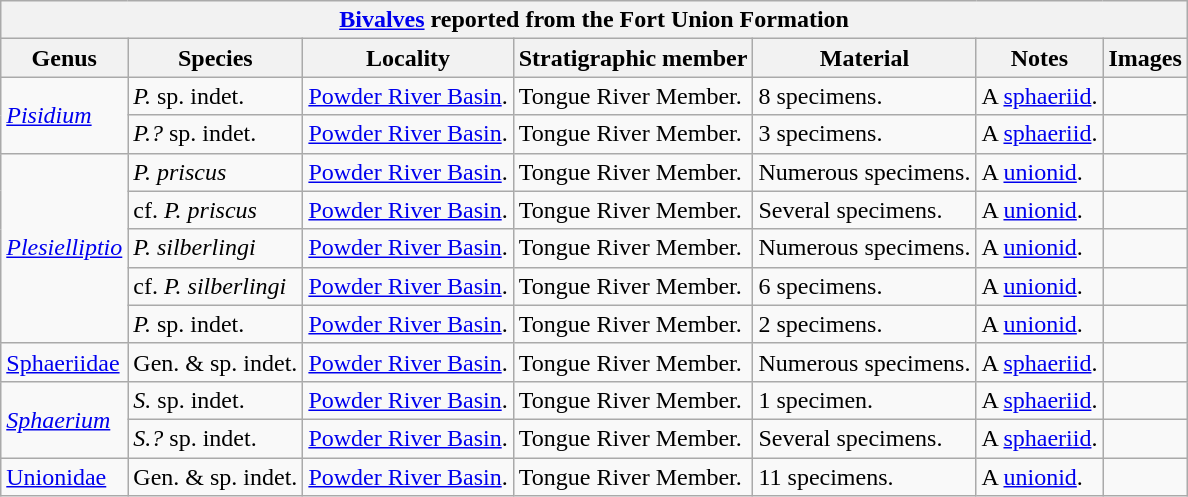<table class="wikitable" align="center">
<tr>
<th colspan="7" align="center"><strong><a href='#'>Bivalves</a> reported from the Fort Union Formation</strong></th>
</tr>
<tr>
<th>Genus</th>
<th>Species</th>
<th>Locality</th>
<th><strong>Stratigraphic member</strong></th>
<th><strong>Material</strong></th>
<th>Notes</th>
<th>Images</th>
</tr>
<tr>
<td rowspan=2><em><a href='#'>Pisidium</a></em></td>
<td><em>P.</em> sp. indet.</td>
<td><a href='#'>Powder River Basin</a>.</td>
<td>Tongue River Member.</td>
<td>8 specimens.</td>
<td>A <a href='#'>sphaeriid</a>.</td>
<td></td>
</tr>
<tr>
<td><em>P.?</em> sp. indet.</td>
<td><a href='#'>Powder River Basin</a>.</td>
<td>Tongue River Member.</td>
<td>3 specimens.</td>
<td>A <a href='#'>sphaeriid</a>.</td>
<td></td>
</tr>
<tr>
<td rowspan="5"><em><a href='#'>Plesielliptio</a></em></td>
<td><em>P. priscus</em></td>
<td><a href='#'>Powder River Basin</a>.</td>
<td>Tongue River Member.</td>
<td>Numerous specimens.</td>
<td>A <a href='#'>unionid</a>.</td>
<td></td>
</tr>
<tr>
<td>cf. <em>P. priscus</em></td>
<td><a href='#'>Powder River Basin</a>.</td>
<td>Tongue River Member.</td>
<td>Several specimens.</td>
<td>A <a href='#'>unionid</a>.</td>
<td></td>
</tr>
<tr>
<td><em>P. silberlingi</em></td>
<td><a href='#'>Powder River Basin</a>.</td>
<td>Tongue River Member.</td>
<td>Numerous specimens.</td>
<td>A <a href='#'>unionid</a>.</td>
<td></td>
</tr>
<tr>
<td>cf. <em>P. silberlingi</em></td>
<td><a href='#'>Powder River Basin</a>.</td>
<td>Tongue River Member.</td>
<td>6 specimens.</td>
<td>A <a href='#'>unionid</a>.</td>
<td></td>
</tr>
<tr>
<td><em>P.</em> sp. indet.</td>
<td><a href='#'>Powder River Basin</a>.</td>
<td>Tongue River Member.</td>
<td>2 specimens.</td>
<td>A <a href='#'>unionid</a>.</td>
<td></td>
</tr>
<tr>
<td><a href='#'>Sphaeriidae</a></td>
<td>Gen. & sp. indet.</td>
<td><a href='#'>Powder River Basin</a>.</td>
<td>Tongue River Member.</td>
<td>Numerous specimens.</td>
<td>A <a href='#'>sphaeriid</a>.</td>
<td></td>
</tr>
<tr>
<td rowspan="2"><em><a href='#'>Sphaerium</a></em></td>
<td><em>S.</em> sp. indet.</td>
<td><a href='#'>Powder River Basin</a>.</td>
<td>Tongue River Member.</td>
<td>1 specimen.</td>
<td>A <a href='#'>sphaeriid</a>.</td>
<td></td>
</tr>
<tr>
<td><em>S.?</em> sp. indet.</td>
<td><a href='#'>Powder River Basin</a>.</td>
<td>Tongue River Member.</td>
<td>Several specimens.</td>
<td>A <a href='#'>sphaeriid</a>.</td>
<td></td>
</tr>
<tr>
<td><a href='#'>Unionidae</a></td>
<td>Gen. & sp. indet.</td>
<td><a href='#'>Powder River Basin</a>.</td>
<td>Tongue River Member.</td>
<td>11 specimens.</td>
<td>A <a href='#'>unionid</a>.</td>
<td></td>
</tr>
</table>
